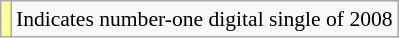<table class="wikitable" style="font-size:90%;">
<tr>
<td style="background-color:#FFFF99"></td>
<td>Indicates number-one digital single of 2008</td>
</tr>
</table>
